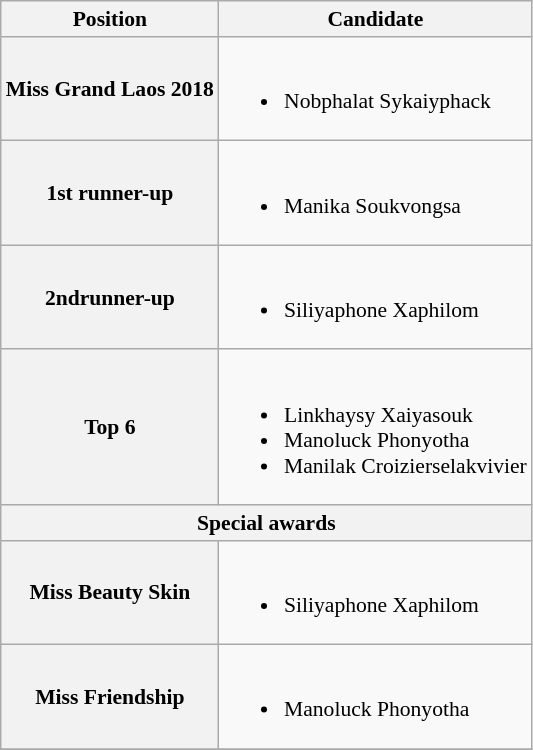<table class="wikitable" style="font-size: 90%;">
<tr>
<th>Position</th>
<th>Candidate</th>
</tr>
<tr>
<th>Miss Grand Laos 2018</th>
<td><br><ul><li>Nobphalat Sykaiyphack</li></ul></td>
</tr>
<tr>
<th>1st runner-up</th>
<td><br><ul><li>Manika Soukvongsa</li></ul></td>
</tr>
<tr>
<th>2ndrunner-up</th>
<td><br><ul><li>Siliyaphone Xaphilom</li></ul></td>
</tr>
<tr>
<th>Top 6</th>
<td><br><ul><li>Linkhaysy Xaiyasouk</li><li>Manoluck Phonyotha</li><li>Manilak Croizierselakvivier</li></ul></td>
</tr>
<tr>
<th colspan=2>Special awards</th>
</tr>
<tr>
<th>Miss Beauty Skin</th>
<td><br><ul><li>Siliyaphone Xaphilom</li></ul></td>
</tr>
<tr>
<th>Miss Friendship</th>
<td><br><ul><li>Manoluck Phonyotha</li></ul></td>
</tr>
<tr>
</tr>
</table>
